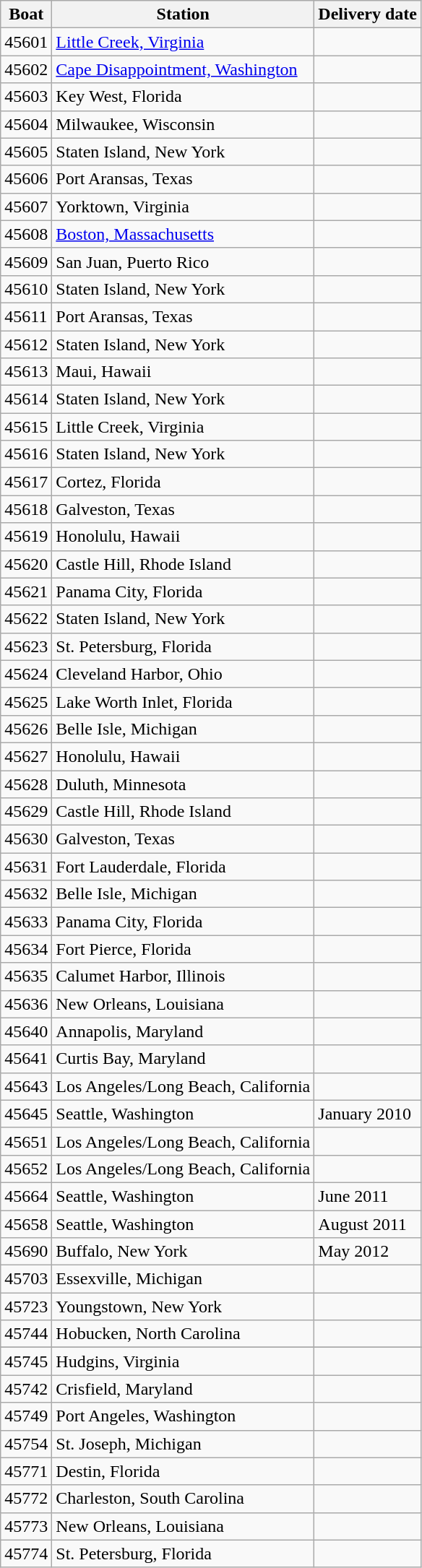<table class="wikitable sortable">
<tr>
<th>Boat</th>
<th>Station</th>
<th>Delivery date</th>
</tr>
<tr>
<td>45601</td>
<td><a href='#'>Little Creek, Virginia</a></td>
<td></td>
</tr>
<tr>
<td>45602</td>
<td><a href='#'>Cape Disappointment, Washington</a></td>
<td></td>
</tr>
<tr>
<td>45603</td>
<td>Key West, Florida</td>
<td></td>
</tr>
<tr>
<td>45604</td>
<td>Milwaukee, Wisconsin</td>
<td></td>
</tr>
<tr>
<td>45605</td>
<td>Staten Island, New York</td>
<td></td>
</tr>
<tr>
<td>45606</td>
<td>Port Aransas, Texas</td>
<td></td>
</tr>
<tr>
<td>45607</td>
<td>Yorktown, Virginia</td>
<td></td>
</tr>
<tr>
<td>45608</td>
<td><a href='#'>Boston, Massachusetts</a></td>
<td></td>
</tr>
<tr>
<td>45609</td>
<td>San Juan, Puerto Rico</td>
<td></td>
</tr>
<tr>
<td>45610</td>
<td>Staten Island, New York</td>
<td></td>
</tr>
<tr>
<td>45611</td>
<td>Port Aransas, Texas</td>
<td></td>
</tr>
<tr>
<td>45612</td>
<td>Staten Island, New York</td>
<td></td>
</tr>
<tr>
<td>45613</td>
<td>Maui, Hawaii</td>
<td></td>
</tr>
<tr>
<td>45614</td>
<td>Staten Island, New York</td>
<td></td>
</tr>
<tr>
<td>45615</td>
<td>Little Creek, Virginia</td>
<td></td>
</tr>
<tr>
<td>45616</td>
<td>Staten Island, New York</td>
<td></td>
</tr>
<tr>
<td>45617</td>
<td>Cortez, Florida</td>
<td></td>
</tr>
<tr>
<td>45618</td>
<td>Galveston, Texas</td>
<td></td>
</tr>
<tr>
<td>45619</td>
<td>Honolulu, Hawaii</td>
<td></td>
</tr>
<tr>
<td>45620</td>
<td>Castle Hill, Rhode Island</td>
<td></td>
</tr>
<tr>
<td>45621</td>
<td>Panama City, Florida</td>
<td></td>
</tr>
<tr>
<td>45622</td>
<td>Staten Island, New York</td>
<td></td>
</tr>
<tr>
<td>45623</td>
<td>St. Petersburg, Florida</td>
<td></td>
</tr>
<tr>
<td>45624</td>
<td>Cleveland Harbor, Ohio</td>
<td></td>
</tr>
<tr>
<td>45625</td>
<td>Lake Worth Inlet, Florida</td>
<td></td>
</tr>
<tr>
<td>45626</td>
<td>Belle Isle, Michigan</td>
<td></td>
</tr>
<tr>
<td>45627</td>
<td>Honolulu, Hawaii</td>
<td></td>
</tr>
<tr>
<td>45628</td>
<td>Duluth, Minnesota</td>
<td></td>
</tr>
<tr>
<td>45629</td>
<td>Castle Hill, Rhode Island</td>
<td></td>
</tr>
<tr>
<td>45630</td>
<td>Galveston, Texas</td>
<td></td>
</tr>
<tr>
<td>45631</td>
<td>Fort Lauderdale, Florida</td>
<td></td>
</tr>
<tr>
<td>45632</td>
<td>Belle Isle, Michigan</td>
<td></td>
</tr>
<tr>
<td>45633</td>
<td>Panama City, Florida</td>
<td></td>
</tr>
<tr>
<td>45634</td>
<td>Fort Pierce, Florida</td>
<td></td>
</tr>
<tr>
<td>45635</td>
<td>Calumet Harbor, Illinois</td>
<td></td>
</tr>
<tr>
<td>45636</td>
<td>New Orleans, Louisiana</td>
<td></td>
</tr>
<tr>
<td>45640</td>
<td>Annapolis, Maryland</td>
<td></td>
</tr>
<tr>
<td>45641</td>
<td>Curtis Bay, Maryland</td>
<td></td>
</tr>
<tr>
<td>45643</td>
<td>Los Angeles/Long Beach, California</td>
<td></td>
</tr>
<tr>
<td>45645</td>
<td>Seattle, Washington</td>
<td>January 2010</td>
</tr>
<tr>
<td>45651</td>
<td>Los Angeles/Long Beach, California</td>
<td></td>
</tr>
<tr>
<td>45652</td>
<td>Los Angeles/Long Beach, California</td>
<td></td>
</tr>
<tr>
<td>45664</td>
<td>Seattle, Washington</td>
<td>June 2011</td>
</tr>
<tr>
<td>45658</td>
<td>Seattle, Washington</td>
<td>August 2011</td>
</tr>
<tr>
<td>45690</td>
<td>Buffalo, New York</td>
<td>May 2012</td>
</tr>
<tr>
<td>45703</td>
<td>Essexville, Michigan</td>
<td></td>
</tr>
<tr>
<td>45723</td>
<td>Youngstown, New York</td>
<td></td>
</tr>
<tr>
<td>45744</td>
<td>Hobucken, North Carolina</td>
<td></td>
</tr>
<tr>
</tr>
<tr>
<td>45745</td>
<td>Hudgins, Virginia</td>
<td></td>
</tr>
<tr>
<td>45742</td>
<td>Crisfield, Maryland</td>
<td></td>
</tr>
<tr>
<td>45749</td>
<td>Port Angeles, Washington</td>
<td></td>
</tr>
<tr>
<td>45754</td>
<td>St. Joseph, Michigan</td>
<td></td>
</tr>
<tr>
<td>45771</td>
<td>Destin, Florida</td>
<td></td>
</tr>
<tr>
<td>45772</td>
<td>Charleston, South Carolina</td>
<td></td>
</tr>
<tr>
<td>45773</td>
<td>New Orleans, Louisiana</td>
<td></td>
</tr>
<tr>
<td>45774</td>
<td>St. Petersburg, Florida</td>
<td></td>
</tr>
</table>
